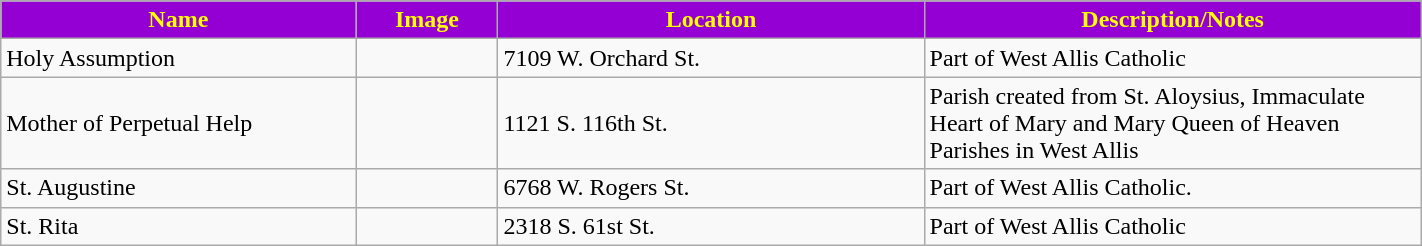<table class="wikitable sortable" style="width:75%">
<tr>
<th style="background:darkviolet; color:yellow;" width="25%"><strong>Name</strong></th>
<th style="background:darkviolet; color:yellow;" width="10%"><strong>Image</strong></th>
<th style="background:darkviolet; color:yellow;" width="30%"><strong>Location</strong></th>
<th style="background:darkviolet; color:yellow;" width="35%"><strong>Description/Notes</strong></th>
</tr>
<tr>
<td>Holy Assumption</td>
<td></td>
<td>7109 W. Orchard St.</td>
<td>Part of West Allis Catholic</td>
</tr>
<tr>
<td>Mother of Perpetual Help</td>
<td></td>
<td>1121 S. 116th St.</td>
<td>Parish created from St. Aloysius, Immaculate Heart of Mary and Mary Queen of Heaven Parishes in West Allis</td>
</tr>
<tr>
<td>St. Augustine</td>
<td></td>
<td>6768 W. Rogers St.</td>
<td>Part of West Allis Catholic.</td>
</tr>
<tr>
<td>St. Rita</td>
<td></td>
<td>2318 S. 61st St.</td>
<td>Part of West Allis Catholic</td>
</tr>
</table>
